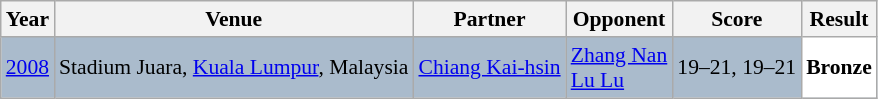<table class="sortable wikitable" style="font-size: 90%;">
<tr>
<th>Year</th>
<th>Venue</th>
<th>Partner</th>
<th>Opponent</th>
<th>Score</th>
<th>Result</th>
</tr>
<tr style="background:#AABBCC">
<td align="center"><a href='#'>2008</a></td>
<td align="left">Stadium Juara, <a href='#'>Kuala Lumpur</a>, Malaysia</td>
<td align="left"> <a href='#'>Chiang Kai-hsin</a></td>
<td align="left"> <a href='#'>Zhang Nan</a><br> <a href='#'>Lu Lu</a></td>
<td align="left">19–21, 19–21</td>
<td style="text-align:left; background:white"> <strong>Bronze</strong></td>
</tr>
</table>
